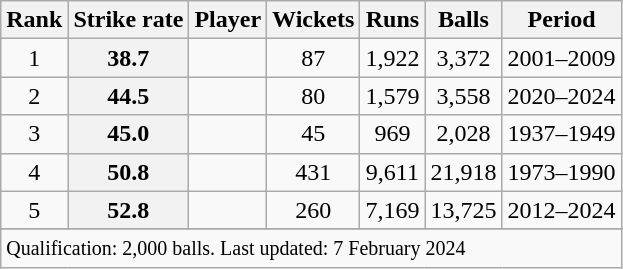<table class="wikitable plainrowheaders sortable">
<tr>
<th scope=col>Rank</th>
<th scope=col>Strike rate</th>
<th scope=col>Player</th>
<th scope=col>Wickets</th>
<th scope=col>Runs</th>
<th scope=col>Balls</th>
<th scope=col>Period</th>
</tr>
<tr>
<td align=center>1</td>
<th scope=row style=text-align:center;>38.7</th>
<td></td>
<td align=center>87</td>
<td align=center>1,922</td>
<td align=center>3,372</td>
<td>2001–2009</td>
</tr>
<tr>
<td align=center>2</td>
<th scope=row style=text-align:center;>44.5</th>
<td></td>
<td align=center>80</td>
<td align=center>1,579</td>
<td align=center>3,558</td>
<td>2020–2024</td>
</tr>
<tr>
<td align=center>3</td>
<th scope=row style=text-align:center;>45.0</th>
<td></td>
<td align=center>45</td>
<td align=center>969</td>
<td align=center>2,028</td>
<td>1937–1949</td>
</tr>
<tr>
<td align=center>4</td>
<th scope=row style=text-align:center;>50.8</th>
<td></td>
<td align=center>431</td>
<td align=center>9,611</td>
<td align=center>21,918</td>
<td>1973–1990</td>
</tr>
<tr>
<td align=center>5</td>
<th scope=row style=text-align:center;>52.8</th>
<td></td>
<td align=center>260</td>
<td align=center>7,169</td>
<td align=center>13,725</td>
<td>2012–2024</td>
</tr>
<tr>
</tr>
<tr class=sortbottom>
<td colspan=7><small>Qualification: 2,000 balls. Last updated: 7 February 2024</small></td>
</tr>
</table>
